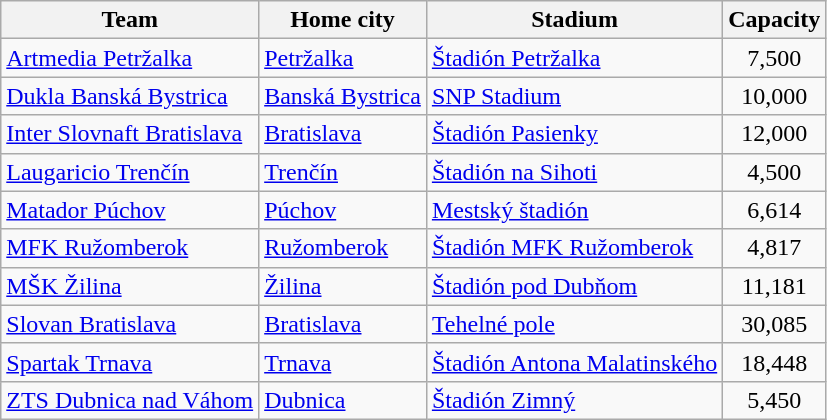<table class="wikitable sortable">
<tr>
<th>Team</th>
<th>Home city</th>
<th>Stadium</th>
<th>Capacity</th>
</tr>
<tr>
<td><a href='#'>Artmedia Petržalka</a></td>
<td><a href='#'>Petržalka</a></td>
<td><a href='#'>Štadión Petržalka</a></td>
<td align="center">7,500</td>
</tr>
<tr>
<td><a href='#'>Dukla Banská Bystrica</a></td>
<td><a href='#'>Banská Bystrica</a></td>
<td><a href='#'>SNP Stadium</a></td>
<td align="center">10,000</td>
</tr>
<tr>
<td><a href='#'>Inter Slovnaft Bratislava</a></td>
<td><a href='#'>Bratislava</a></td>
<td><a href='#'>Štadión Pasienky</a></td>
<td align="center">12,000</td>
</tr>
<tr>
<td><a href='#'>Laugaricio Trenčín</a></td>
<td><a href='#'>Trenčín</a></td>
<td><a href='#'>Štadión na Sihoti</a></td>
<td align="center">4,500</td>
</tr>
<tr>
<td><a href='#'>Matador Púchov</a></td>
<td><a href='#'>Púchov</a></td>
<td><a href='#'>Mestský štadión</a></td>
<td align="center">6,614</td>
</tr>
<tr>
<td><a href='#'>MFK Ružomberok</a></td>
<td><a href='#'>Ružomberok</a></td>
<td><a href='#'>Štadión MFK Ružomberok</a></td>
<td align="center">4,817</td>
</tr>
<tr>
<td><a href='#'>MŠK Žilina</a></td>
<td><a href='#'>Žilina</a></td>
<td><a href='#'>Štadión pod Dubňom</a></td>
<td align="center">11,181</td>
</tr>
<tr>
<td><a href='#'>Slovan Bratislava</a></td>
<td><a href='#'>Bratislava</a></td>
<td><a href='#'>Tehelné pole</a></td>
<td align="center">30,085</td>
</tr>
<tr>
<td><a href='#'>Spartak Trnava</a></td>
<td><a href='#'>Trnava</a></td>
<td><a href='#'>Štadión Antona Malatinského</a></td>
<td align="center">18,448</td>
</tr>
<tr>
<td><a href='#'>ZTS Dubnica nad Váhom</a></td>
<td><a href='#'>Dubnica</a></td>
<td><a href='#'>Štadión Zimný</a></td>
<td align="center">5,450</td>
</tr>
</table>
